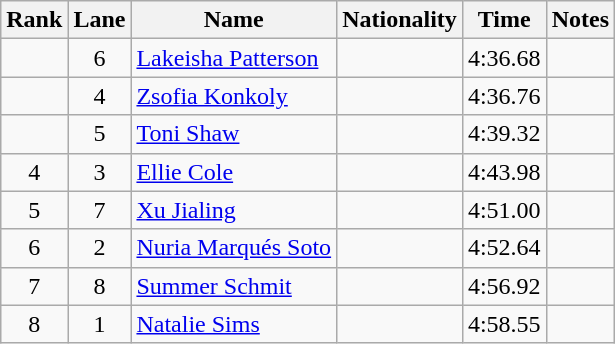<table class="wikitable sortable" style="text-align:center">
<tr>
<th>Rank</th>
<th>Lane</th>
<th>Name</th>
<th>Nationality</th>
<th>Time</th>
<th>Notes</th>
</tr>
<tr>
<td></td>
<td>6</td>
<td align="left"><a href='#'>Lakeisha Patterson</a></td>
<td align="left"></td>
<td>4:36.68</td>
<td></td>
</tr>
<tr>
<td></td>
<td>4</td>
<td align="left"><a href='#'>Zsofia Konkoly</a></td>
<td align=left></td>
<td>4:36.76</td>
<td></td>
</tr>
<tr>
<td></td>
<td>5</td>
<td align="left"><a href='#'>Toni Shaw</a></td>
<td align=left></td>
<td>4:39.32</td>
<td></td>
</tr>
<tr>
<td>4</td>
<td>3</td>
<td align="left"><a href='#'>Ellie Cole</a></td>
<td align=left></td>
<td>4:43.98</td>
<td></td>
</tr>
<tr>
<td>5</td>
<td>7</td>
<td align="left"><a href='#'>Xu Jialing</a></td>
<td align="left"></td>
<td>4:51.00</td>
<td></td>
</tr>
<tr>
<td>6</td>
<td>2</td>
<td align="left"><a href='#'>Nuria Marqués Soto</a></td>
<td align=left></td>
<td>4:52.64</td>
<td></td>
</tr>
<tr>
<td>7</td>
<td>8</td>
<td align="left"><a href='#'>Summer Schmit</a></td>
<td align="left"></td>
<td>4:56.92</td>
<td></td>
</tr>
<tr>
<td>8</td>
<td>1</td>
<td align="left"><a href='#'>Natalie Sims</a></td>
<td align=left></td>
<td>4:58.55</td>
<td></td>
</tr>
</table>
